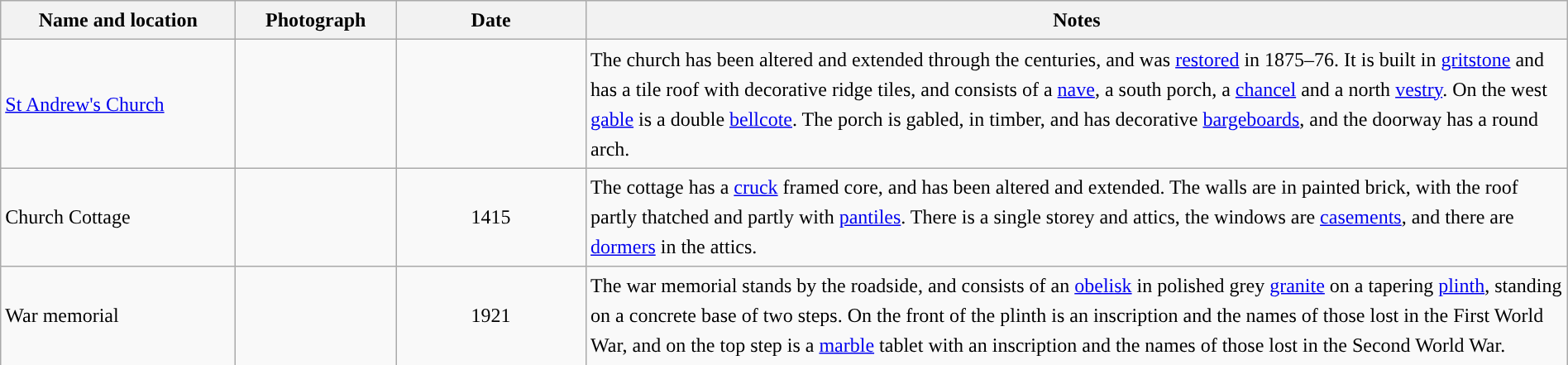<table class="wikitable sortable plainrowheaders" style="width:100%;border:0px;text-align:left;line-height:150%;">
<tr>
<th scope="col"  style="width:150px">Name and location</th>
<th scope="col"  style="width:100px" class="unsortable">Photograph</th>
<th scope="col"  style="width:120px">Date</th>
<th scope="col"  style="width:650px" class="unsortable">Notes</th>
</tr>
<tr>
<td><a href='#'>St Andrew's Church</a><br><small></small></td>
<td></td>
<td align="center"></td>
<td>The church has been altered and extended through the centuries, and was <a href='#'>restored</a> in 1875–76.  It is built in <a href='#'>gritstone</a> and has a tile roof with decorative ridge tiles, and consists of a <a href='#'>nave</a>, a south porch, a <a href='#'>chancel</a> and a north <a href='#'>vestry</a>.  On the west <a href='#'>gable</a> is a double <a href='#'>bellcote</a>.  The porch is gabled, in timber, and has decorative <a href='#'>bargeboards</a>, and the doorway has a round arch.</td>
</tr>
<tr>
<td>Church Cottage<br><small></small></td>
<td></td>
<td align="center">1415</td>
<td>The cottage has a <a href='#'>cruck</a> framed core, and has been altered and extended.  The walls are in painted brick, with the roof partly thatched and partly with <a href='#'>pantiles</a>.  There is a single storey and attics, the windows are <a href='#'>casements</a>, and there are <a href='#'>dormers</a> in the attics.</td>
</tr>
<tr>
<td>War memorial<br><small></small></td>
<td></td>
<td align="center">1921</td>
<td>The war memorial stands by the roadside, and consists of an <a href='#'>obelisk</a> in polished grey <a href='#'>granite</a> on a tapering <a href='#'>plinth</a>, standing on a concrete base of two steps.  On the front of the plinth is an inscription and the names of those lost in the First World War, and on the top step is a <a href='#'>marble</a> tablet with an inscription and the names of those lost in the Second World War.</td>
</tr>
<tr>
</tr>
</table>
